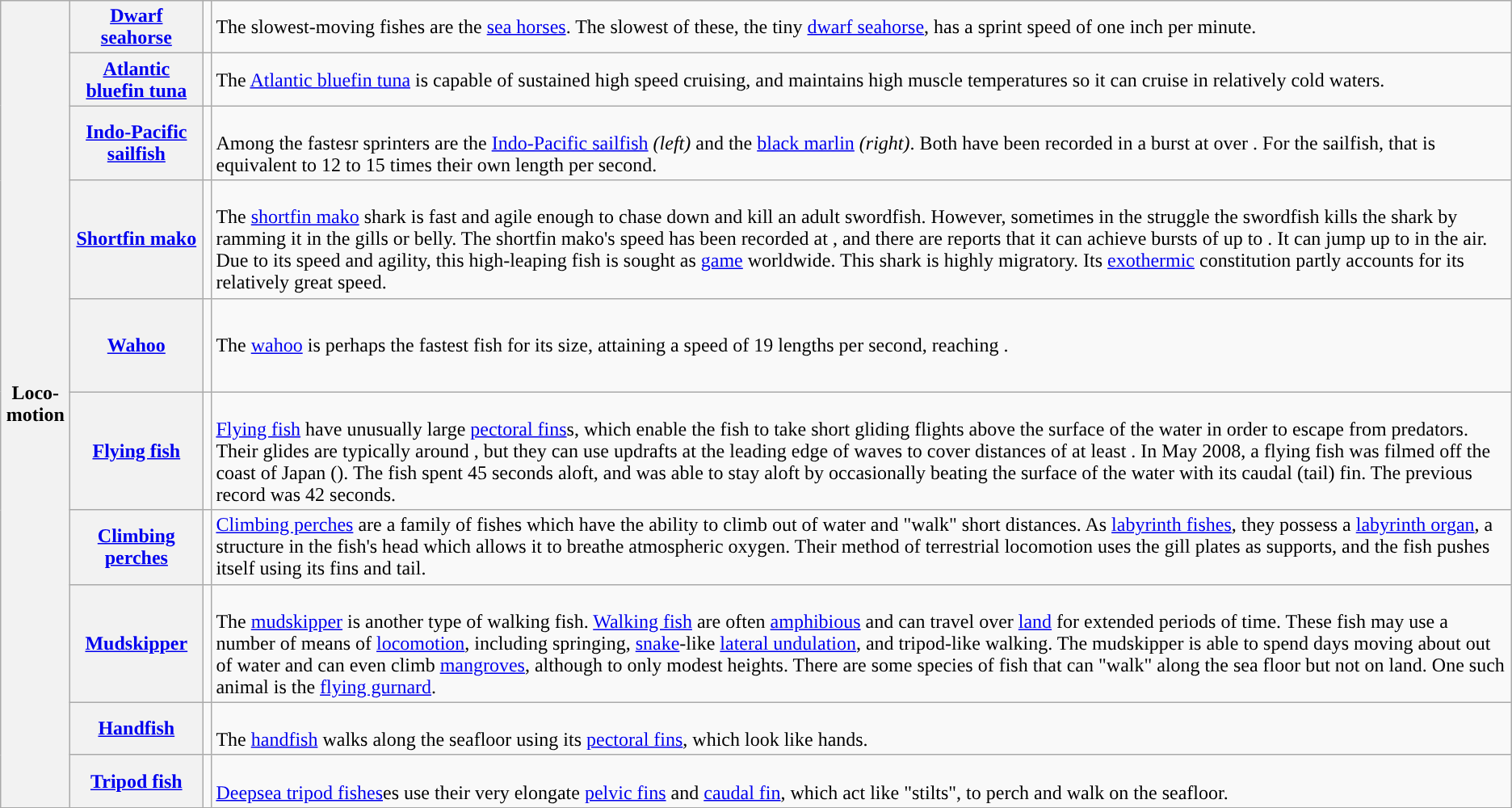<table class="wikitable">
<tr>
<th rowspan=14 width=50px style="background:">Loco-<br>motion</th>
<th><a href='#'>Dwarf seahorse</a></th>
<td></td>
<td>The slowest-moving fishes are the <a href='#'>sea horses</a>. The slowest of these, the tiny <a href='#'>dwarf seahorse</a>, has a sprint speed of one inch per minute.</td>
</tr>
<tr>
<th><a href='#'>Atlantic bluefin tuna</a></th>
<td></td>
<td>The <a href='#'>Atlantic bluefin tuna</a> is capable of sustained high speed cruising, and maintains high muscle temperatures so it can cruise in relatively cold waters.</td>
</tr>
<tr>
<th><a href='#'>Indo-Pacific sailfish</a></th>
<td></td>
<td><br>Among the fastesr sprinters are the <a href='#'>Indo-Pacific sailfish</a> <em>(left)</em> and the <a href='#'>black marlin</a> <em>(right)</em>. Both have been recorded in a burst at over . For the sailfish, that is equivalent to 12 to 15 times their own length per second.</td>
</tr>
<tr>
<th><a href='#'>Shortfin mako</a></th>
<td height=70px></td>
<td><br>The <a href='#'>shortfin mako</a> shark is fast and agile enough to chase down and kill an adult swordfish. However, sometimes in the struggle the swordfish kills the shark by ramming it in the gills or belly. The shortfin mako's speed has been recorded at , and there are reports that it can achieve bursts of up to . It can jump up to  in the air. Due to its speed and agility, this high-leaping fish is sought as <a href='#'>game</a> worldwide. This shark is highly migratory. Its <a href='#'>exothermic</a> constitution partly accounts for its relatively great speed.</td>
</tr>
<tr>
<th><a href='#'>Wahoo</a></th>
<td height=70px></td>
<td>The <a href='#'>wahoo</a> is perhaps the fastest fish for its size, attaining a speed of 19 lengths per second, reaching .</td>
</tr>
<tr>
<th><a href='#'>Flying fish</a></th>
<td></td>
<td><br><a href='#'>Flying fish</a> have unusually large <a href='#'>pectoral fins</a>s, which enable the fish to take short gliding flights above the surface of the water in order to escape from predators. Their glides are typically around , but they can use updrafts at the leading edge of waves to cover distances of at least . In May 2008, a flying fish was filmed off the coast of Japan (). The fish spent 45 seconds aloft, and was able to stay aloft by occasionally beating the surface of the water with its caudal (tail) fin. The previous record was 42 seconds.</td>
</tr>
<tr>
<th><a href='#'>Climbing perches</a></th>
<td></td>
<td><a href='#'>Climbing perches</a> are a family of fishes which have the ability to climb out of water and "walk" short distances. As <a href='#'>labyrinth fishes</a>, they possess a <a href='#'>labyrinth organ</a>, a structure in the fish's head which allows it to breathe atmospheric oxygen. Their method of terrestrial locomotion uses the gill plates as supports, and the fish pushes itself using its fins and tail.</td>
</tr>
<tr>
<th><a href='#'>Mudskipper</a></th>
<td></td>
<td><br>The <a href='#'>mudskipper</a> is another type of walking fish. <a href='#'>Walking fish</a> are often <a href='#'>amphibious</a> and can travel over <a href='#'>land</a> for extended periods of time. These fish may use a number of means of <a href='#'>locomotion</a>, including springing, <a href='#'>snake</a>-like <a href='#'>lateral undulation</a>, and tripod-like walking. The mudskipper is able to spend days moving about out of water and can even climb <a href='#'>mangroves</a>, although to only modest heights. There are some species of fish that can "walk" along the sea floor but not on land. One such animal is the <a href='#'>flying gurnard</a>.</td>
</tr>
<tr>
<th><a href='#'>Handfish</a></th>
<td></td>
<td><br>The <a href='#'>handfish</a> walks along the seafloor using its <a href='#'>pectoral fins</a>, which look like hands.</td>
</tr>
<tr>
<th><a href='#'>Tripod fish</a></th>
<td></td>
<td><br><a href='#'>Deepsea tripod fishes</a>es use their very elongate <a href='#'>pelvic fins</a> and <a href='#'>caudal fin</a>, which act like "stilts", to perch and walk on the seafloor.</td>
</tr>
<tr>
</tr>
</table>
